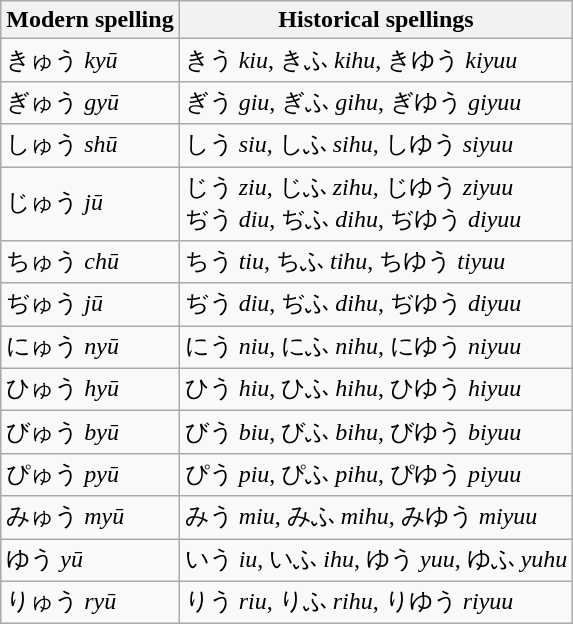<table class="wikitable">
<tr>
<th>Modern spelling</th>
<th>Historical spellings</th>
</tr>
<tr>
<td>きゅう <em>kyū</em></td>
<td>きう <em>kiu</em>, きふ <em>kihu</em>, きゆう <em>kiyuu</em></td>
</tr>
<tr>
<td>ぎゅう <em>gyū</em></td>
<td>ぎう <em>giu</em>, ぎふ <em>gihu</em>, ぎゆう <em>giyuu</em></td>
</tr>
<tr>
<td>しゅう <em>shū</em></td>
<td>しう <em>siu</em>, しふ <em>sihu</em>, しゆう <em>siyuu</em></td>
</tr>
<tr>
<td>じゅう <em>jū</em></td>
<td>じう <em>ziu</em>, じふ <em>zihu</em>, じゆう <em>ziyuu</em><br>ぢう <em>diu</em>, ぢふ <em>dihu</em>, ぢゆう <em>diyuu</em></td>
</tr>
<tr>
<td>ちゅう <em>chū</em></td>
<td>ちう <em>tiu</em>, ちふ <em>tihu</em>, ちゆう <em>tiyuu</em></td>
</tr>
<tr>
<td>ぢゅう <em>jū</em></td>
<td>ぢう <em>diu</em>, ぢふ <em>dihu</em>, ぢゆう <em>diyuu</em></td>
</tr>
<tr>
<td>にゅう <em>nyū</em></td>
<td>にう <em>niu</em>, にふ <em>nihu</em>, にゆう <em>niyuu</em></td>
</tr>
<tr>
<td>ひゅう <em>hyū</em></td>
<td>ひう <em>hiu</em>, ひふ <em>hihu</em>, ひゆう <em>hiyuu</em></td>
</tr>
<tr>
<td>びゅう <em>byū</em></td>
<td>びう <em>biu</em>, びふ <em>bihu</em>, びゆう <em>biyuu</em></td>
</tr>
<tr>
<td>ぴゅう <em>pyū</em></td>
<td>ぴう <em>piu</em>, ぴふ <em>pihu</em>, ぴゆう <em>piyuu</em></td>
</tr>
<tr>
<td>みゅう <em>myū</em></td>
<td>みう <em>miu</em>, みふ <em>mihu</em>, みゆう <em>miyuu</em></td>
</tr>
<tr>
<td>ゆう <em>yū</em></td>
<td>いう <em>iu</em>, いふ <em>ihu</em>, ゆう <em>yuu</em>, ゆふ <em>yuhu</em></td>
</tr>
<tr>
<td>りゅう <em>ryū</em></td>
<td>りう <em>riu</em>, りふ <em>rihu</em>, りゆう <em>riyuu</em></td>
</tr>
</table>
